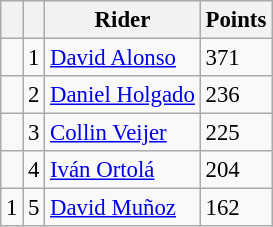<table class="wikitable" style="font-size: 95%;">
<tr>
<th></th>
<th></th>
<th>Rider</th>
<th>Points</th>
</tr>
<tr>
<td></td>
<td align=center>1</td>
<td> <a href='#'>David Alonso</a></td>
<td align=left>371</td>
</tr>
<tr>
<td></td>
<td align=center>2</td>
<td> <a href='#'>Daniel Holgado</a></td>
<td align=left>236</td>
</tr>
<tr>
<td></td>
<td align=center>3</td>
<td> <a href='#'>Collin Veijer</a></td>
<td align=left>225</td>
</tr>
<tr>
<td></td>
<td align=center>4</td>
<td> <a href='#'>Iván Ortolá</a></td>
<td align=left>204</td>
</tr>
<tr>
<td> 1</td>
<td align=center>5</td>
<td> <a href='#'>David Muñoz</a></td>
<td align=left>162</td>
</tr>
</table>
